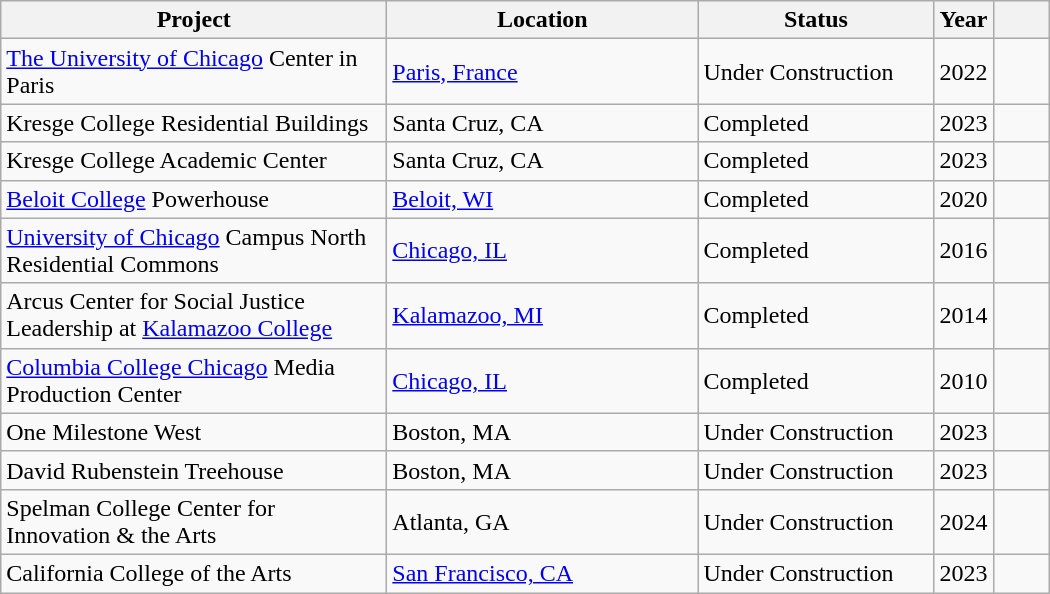<table class="wikitable sortable">
<tr>
<th width="250">Project</th>
<th width="200">Location</th>
<th width="150">Status</th>
<th align="center" width="30">Year</th>
<th width="30"></th>
</tr>
<tr>
<td><a href='#'>The University of Chicago</a> Center in Paris</td>
<td align="left"> <a href='#'>Paris, France</a></td>
<td>Under Construction</td>
<td>2022</td>
<td></td>
</tr>
<tr>
<td>Kresge College Residential Buildings</td>
<td> Santa Cruz, CA</td>
<td>Completed</td>
<td>2023</td>
<td></td>
</tr>
<tr>
<td>Kresge College Academic Center</td>
<td> Santa Cruz, CA</td>
<td>Completed</td>
<td>2023</td>
<td></td>
</tr>
<tr>
<td><a href='#'>Beloit College</a> Powerhouse</td>
<td align="left"> <a href='#'>Beloit, WI</a></td>
<td>Completed</td>
<td>2020</td>
<td></td>
</tr>
<tr>
<td><a href='#'>University of Chicago</a> Campus North Residential Commons</td>
<td align="left"> <a href='#'>Chicago, IL</a></td>
<td>Completed</td>
<td>2016</td>
<td></td>
</tr>
<tr>
<td>Arcus Center for Social Justice Leadership at <a href='#'>Kalamazoo College</a></td>
<td align="left"> <a href='#'>Kalamazoo, MI</a></td>
<td>Completed</td>
<td>2014</td>
<td></td>
</tr>
<tr>
<td><a href='#'>Columbia College Chicago</a> Media Production Center</td>
<td align="left"> <a href='#'>Chicago, IL</a></td>
<td>Completed</td>
<td>2010</td>
<td></td>
</tr>
<tr>
<td>One Milestone West</td>
<td> Boston, MA</td>
<td>Under Construction</td>
<td>2023</td>
<td></td>
</tr>
<tr>
<td>David Rubenstein Treehouse</td>
<td> Boston, MA</td>
<td>Under Construction</td>
<td>2023</td>
<td></td>
</tr>
<tr>
<td>Spelman College Center for Innovation & the Arts</td>
<td> Atlanta, GA</td>
<td>Under Construction</td>
<td>2024</td>
<td></td>
</tr>
<tr>
<td>California College of the Arts</td>
<td> <a href='#'>San Francisco, CA</a></td>
<td>Under Construction</td>
<td>2023</td>
<td></td>
</tr>
</table>
